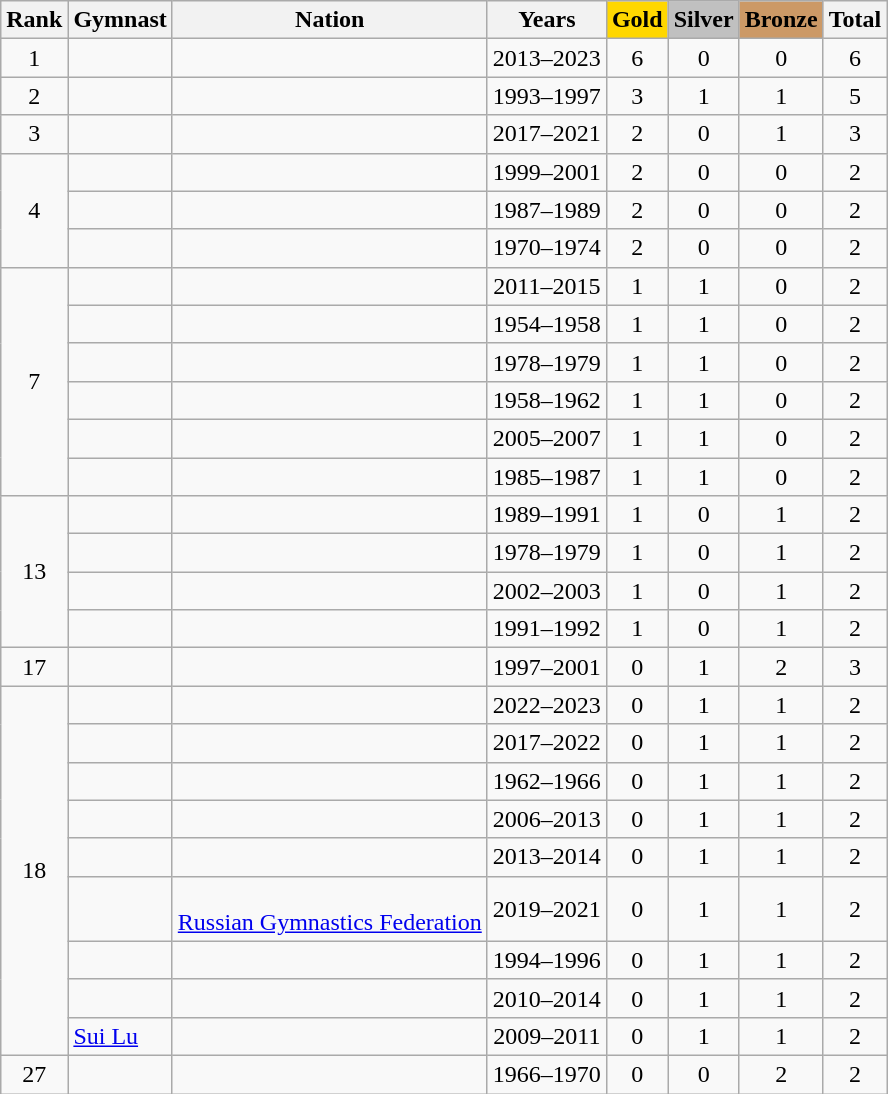<table class="wikitable sortable" style="text-align:center">
<tr>
<th>Rank</th>
<th>Gymnast</th>
<th>Nation</th>
<th>Years</th>
<th style="background-color:gold">Gold</th>
<th style="background-color:silver">Silver</th>
<th style="background-color:#cc9966">Bronze</th>
<th>Total</th>
</tr>
<tr>
<td>1</td>
<td align=left></td>
<td align=left></td>
<td>2013–2023</td>
<td>6</td>
<td>0</td>
<td>0</td>
<td>6</td>
</tr>
<tr>
<td>2</td>
<td align=left></td>
<td align=left></td>
<td>1993–1997</td>
<td>3</td>
<td>1</td>
<td>1</td>
<td>5</td>
</tr>
<tr>
<td>3</td>
<td align=left></td>
<td align=left></td>
<td>2017–2021</td>
<td>2</td>
<td>0</td>
<td>1</td>
<td>3</td>
</tr>
<tr>
<td rowspan="3">4</td>
<td align=left></td>
<td align=left></td>
<td>1999–2001</td>
<td>2</td>
<td>0</td>
<td>0</td>
<td>2</td>
</tr>
<tr>
<td align=left></td>
<td align=left></td>
<td>1987–1989</td>
<td>2</td>
<td>0</td>
<td>0</td>
<td>2</td>
</tr>
<tr>
<td align=left></td>
<td align=left></td>
<td>1970–1974</td>
<td>2</td>
<td>0</td>
<td>0</td>
<td>2</td>
</tr>
<tr>
<td rowspan="6">7</td>
<td align=left></td>
<td align=left></td>
<td>2011–2015</td>
<td>1</td>
<td>1</td>
<td>0</td>
<td>2</td>
</tr>
<tr>
<td align=left></td>
<td align=left></td>
<td>1954–1958</td>
<td>1</td>
<td>1</td>
<td>0</td>
<td>2</td>
</tr>
<tr>
<td align=left></td>
<td align=left></td>
<td>1978–1979</td>
<td>1</td>
<td>1</td>
<td>0</td>
<td>2</td>
</tr>
<tr>
<td align=left></td>
<td align=left></td>
<td>1958–1962</td>
<td>1</td>
<td>1</td>
<td>0</td>
<td>2</td>
</tr>
<tr>
<td align=left></td>
<td align=left></td>
<td>2005–2007</td>
<td>1</td>
<td>1</td>
<td>0</td>
<td>2</td>
</tr>
<tr>
<td align=left></td>
<td align=left></td>
<td>1985–1987</td>
<td>1</td>
<td>1</td>
<td>0</td>
<td>2</td>
</tr>
<tr>
<td rowspan="4">13</td>
<td align=left></td>
<td align=left></td>
<td>1989–1991</td>
<td>1</td>
<td>0</td>
<td>1</td>
<td>2</td>
</tr>
<tr>
<td align=left></td>
<td align=left></td>
<td>1978–1979</td>
<td>1</td>
<td>0</td>
<td>1</td>
<td>2</td>
</tr>
<tr>
<td align=left></td>
<td align=left></td>
<td>2002–2003</td>
<td>1</td>
<td>0</td>
<td>1</td>
<td>2</td>
</tr>
<tr>
<td align=left></td>
<td align=left></td>
<td>1991–1992</td>
<td>1</td>
<td>0</td>
<td>1</td>
<td>2</td>
</tr>
<tr>
<td>17</td>
<td align=left></td>
<td align=left></td>
<td>1997–2001</td>
<td>0</td>
<td>1</td>
<td>2</td>
<td>3</td>
</tr>
<tr>
<td rowspan="9">18</td>
<td align=left></td>
<td align=left></td>
<td>2022–2023</td>
<td>0</td>
<td>1</td>
<td>1</td>
<td>2</td>
</tr>
<tr>
<td align=left></td>
<td align=left></td>
<td>2017–2022</td>
<td>0</td>
<td>1</td>
<td>1</td>
<td>2</td>
</tr>
<tr>
<td align=left></td>
<td align=left></td>
<td>1962–1966</td>
<td>0</td>
<td>1</td>
<td>1</td>
<td>2</td>
</tr>
<tr>
<td align=left></td>
<td align=left></td>
<td>2006–2013</td>
<td>0</td>
<td>1</td>
<td>1</td>
<td>2</td>
</tr>
<tr>
<td align=left></td>
<td align=left></td>
<td>2013–2014</td>
<td>0</td>
<td>1</td>
<td>1</td>
<td>2</td>
</tr>
<tr>
<td align=left></td>
<td align=left><br> <a href='#'>Russian Gymnastics Federation</a></td>
<td>2019–2021</td>
<td>0</td>
<td>1</td>
<td>1</td>
<td>2</td>
</tr>
<tr>
<td align=left></td>
<td align=left></td>
<td>1994–1996</td>
<td>0</td>
<td>1</td>
<td>1</td>
<td>2</td>
</tr>
<tr>
<td align=left></td>
<td align=left></td>
<td>2010–2014</td>
<td>0</td>
<td>1</td>
<td>1</td>
<td>2</td>
</tr>
<tr>
<td align=left><a href='#'>Sui Lu</a></td>
<td align=left></td>
<td>2009–2011</td>
<td>0</td>
<td>1</td>
<td>1</td>
<td>2</td>
</tr>
<tr>
<td>27</td>
<td align=left></td>
<td align=left></td>
<td>1966–1970</td>
<td>0</td>
<td>0</td>
<td>2</td>
<td>2</td>
</tr>
</table>
